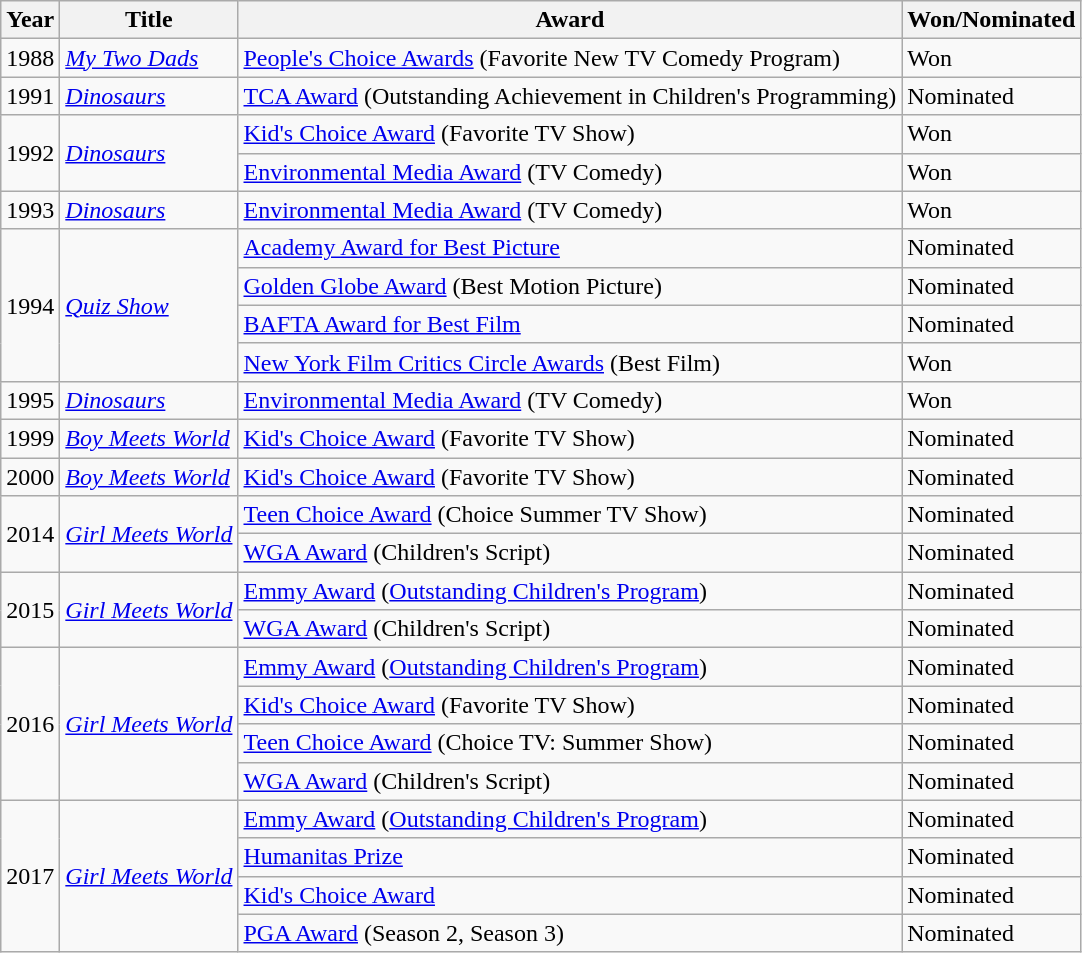<table class="wikitable sortable">
<tr>
<th>Year</th>
<th>Title</th>
<th>Award</th>
<th>Won/Nominated</th>
</tr>
<tr>
<td>1988</td>
<td><em><a href='#'>My Two Dads</a></em></td>
<td><a href='#'>People's Choice Awards</a> (Favorite New TV Comedy Program)</td>
<td>Won</td>
</tr>
<tr>
<td>1991</td>
<td><em><a href='#'>Dinosaurs</a></em></td>
<td><a href='#'>TCA Award</a> (Outstanding Achievement in Children's Programming)</td>
<td>Nominated</td>
</tr>
<tr>
<td rowspan="2">1992</td>
<td rowspan="2"><em><a href='#'>Dinosaurs</a></em></td>
<td><a href='#'>Kid's Choice Award</a> (Favorite TV Show)</td>
<td>Won</td>
</tr>
<tr>
<td><a href='#'>Environmental Media Award</a> (TV Comedy)</td>
<td>Won</td>
</tr>
<tr>
<td>1993</td>
<td><em><a href='#'>Dinosaurs</a></em></td>
<td><a href='#'>Environmental Media Award</a> (TV Comedy)</td>
<td>Won</td>
</tr>
<tr>
<td rowspan="4">1994</td>
<td rowspan="4"><em><a href='#'>Quiz Show</a></em></td>
<td><a href='#'>Academy Award for Best Picture</a></td>
<td>Nominated</td>
</tr>
<tr>
<td><a href='#'>Golden Globe Award</a> (Best Motion Picture)</td>
<td>Nominated</td>
</tr>
<tr>
<td><a href='#'>BAFTA Award for Best Film</a></td>
<td>Nominated</td>
</tr>
<tr>
<td><a href='#'>New York Film Critics Circle Awards</a> (Best Film)</td>
<td>Won</td>
</tr>
<tr>
<td>1995</td>
<td><em><a href='#'>Dinosaurs</a></em></td>
<td><a href='#'>Environmental Media Award</a> (TV Comedy)</td>
<td>Won</td>
</tr>
<tr>
<td>1999</td>
<td><em><a href='#'>Boy Meets World</a></em></td>
<td><a href='#'>Kid's Choice Award</a> (Favorite TV Show)</td>
<td>Nominated</td>
</tr>
<tr>
<td>2000</td>
<td><em><a href='#'>Boy Meets World</a></em></td>
<td><a href='#'>Kid's Choice Award</a> (Favorite TV Show)</td>
<td>Nominated</td>
</tr>
<tr>
<td rowspan="2">2014</td>
<td rowspan="2"><em><a href='#'>Girl Meets World</a></em></td>
<td><a href='#'>Teen Choice Award</a> (Choice Summer TV Show)</td>
<td>Nominated</td>
</tr>
<tr>
<td><a href='#'>WGA Award</a> (Children's Script)</td>
<td>Nominated</td>
</tr>
<tr>
<td rowspan="2">2015</td>
<td rowspan="2"><em><a href='#'>Girl Meets World</a></em></td>
<td><a href='#'>Emmy Award</a> (<a href='#'>Outstanding Children's Program</a>)</td>
<td>Nominated</td>
</tr>
<tr>
<td><a href='#'>WGA Award</a> (Children's Script)</td>
<td>Nominated</td>
</tr>
<tr>
<td rowspan="4">2016</td>
<td rowspan="4"><em><a href='#'>Girl Meets World</a></em></td>
<td><a href='#'>Emmy Award</a> (<a href='#'>Outstanding Children's Program</a>)</td>
<td>Nominated</td>
</tr>
<tr>
<td><a href='#'>Kid's Choice Award</a> (Favorite TV Show)</td>
<td>Nominated</td>
</tr>
<tr>
<td><a href='#'>Teen Choice Award</a> (Choice TV: Summer Show)</td>
<td>Nominated</td>
</tr>
<tr>
<td><a href='#'>WGA Award</a> (Children's Script)</td>
<td>Nominated</td>
</tr>
<tr>
<td rowspan="4">2017</td>
<td rowspan="4"><em><a href='#'>Girl Meets World</a></em></td>
<td><a href='#'>Emmy Award</a> (<a href='#'>Outstanding Children's Program</a>)</td>
<td>Nominated</td>
</tr>
<tr>
<td><a href='#'>Humanitas Prize</a></td>
<td>Nominated</td>
</tr>
<tr>
<td><a href='#'>Kid's Choice Award</a></td>
<td>Nominated</td>
</tr>
<tr>
<td><a href='#'>PGA Award</a> (Season 2, Season 3)</td>
<td>Nominated</td>
</tr>
</table>
